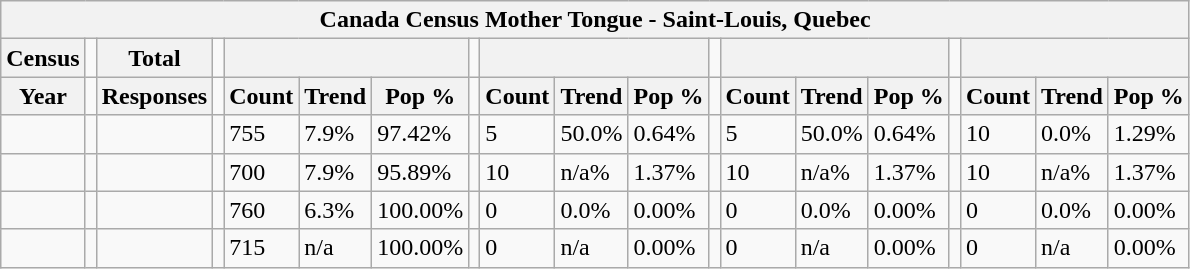<table class="wikitable">
<tr>
<th colspan="19">Canada Census Mother Tongue - Saint-Louis, Quebec</th>
</tr>
<tr>
<th>Census</th>
<td></td>
<th>Total</th>
<td colspan="1"></td>
<th colspan="3"></th>
<td colspan="1"></td>
<th colspan="3"></th>
<td colspan="1"></td>
<th colspan="3"></th>
<td colspan="1"></td>
<th colspan="3"></th>
</tr>
<tr>
<th>Year</th>
<td></td>
<th>Responses</th>
<td></td>
<th>Count</th>
<th>Trend</th>
<th>Pop %</th>
<td></td>
<th>Count</th>
<th>Trend</th>
<th>Pop %</th>
<td></td>
<th>Count</th>
<th>Trend</th>
<th>Pop %</th>
<td></td>
<th>Count</th>
<th>Trend</th>
<th>Pop %</th>
</tr>
<tr>
<td></td>
<td></td>
<td></td>
<td></td>
<td>755</td>
<td> 7.9%</td>
<td>97.42%</td>
<td></td>
<td>5</td>
<td> 50.0%</td>
<td>0.64%</td>
<td></td>
<td>5</td>
<td> 50.0%</td>
<td>0.64%</td>
<td></td>
<td>10</td>
<td> 0.0%</td>
<td>1.29%</td>
</tr>
<tr>
<td></td>
<td></td>
<td></td>
<td></td>
<td>700</td>
<td> 7.9%</td>
<td>95.89%</td>
<td></td>
<td>10</td>
<td> n/a%</td>
<td>1.37%</td>
<td></td>
<td>10</td>
<td> n/a%</td>
<td>1.37%</td>
<td></td>
<td>10</td>
<td> n/a%</td>
<td>1.37%</td>
</tr>
<tr>
<td></td>
<td></td>
<td></td>
<td></td>
<td>760</td>
<td> 6.3%</td>
<td>100.00%</td>
<td></td>
<td>0</td>
<td> 0.0%</td>
<td>0.00%</td>
<td></td>
<td>0</td>
<td> 0.0%</td>
<td>0.00%</td>
<td></td>
<td>0</td>
<td> 0.0%</td>
<td>0.00%</td>
</tr>
<tr>
<td></td>
<td></td>
<td></td>
<td></td>
<td>715</td>
<td>n/a</td>
<td>100.00%</td>
<td></td>
<td>0</td>
<td>n/a</td>
<td>0.00%</td>
<td></td>
<td>0</td>
<td>n/a</td>
<td>0.00%</td>
<td></td>
<td>0</td>
<td>n/a</td>
<td>0.00%</td>
</tr>
</table>
